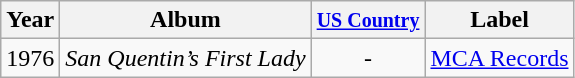<table class="wikitable">
<tr>
<th>Year</th>
<th>Album</th>
<th><small><a href='#'>US Country</a></small></th>
<th>Label</th>
</tr>
<tr>
<td>1976</td>
<td><em>San Quentin’s First Lady</em></td>
<td style="text-align:center;">-</td>
<td rowspan="12"><a href='#'>MCA Records</a></td>
</tr>
</table>
